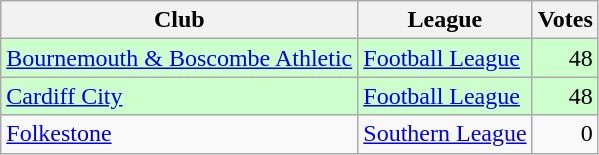<table class=wikitable style=text-align:left>
<tr>
<th>Club</th>
<th>League</th>
<th>Votes</th>
</tr>
<tr bgcolor=ccffcc>
<td><a href='#'>Bournemouth & Boscombe Athletic</a></td>
<td><a href='#'>Football League</a></td>
<td align=right>48</td>
</tr>
<tr bgcolor=ccffcc>
<td><a href='#'>Cardiff City</a></td>
<td><a href='#'>Football League</a></td>
<td align=right>48</td>
</tr>
<tr>
<td><a href='#'>Folkestone</a></td>
<td><a href='#'>Southern League</a></td>
<td align=right>0</td>
</tr>
</table>
